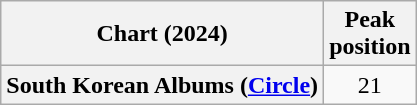<table class="wikitable plainrowheaders" style="text-align:center">
<tr>
<th scope="col">Chart (2024)</th>
<th scope="col">Peak<br>position</th>
</tr>
<tr>
<th scope="row">South Korean Albums (<a href='#'>Circle</a>)</th>
<td>21</td>
</tr>
</table>
